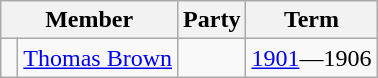<table class="wikitable">
<tr>
<th colspan="2">Member</th>
<th>Party</th>
<th>Term</th>
</tr>
<tr>
<td> </td>
<td><a href='#'>Thomas Brown</a></td>
<td></td>
<td><a href='#'>1901</a>—1906</td>
</tr>
</table>
